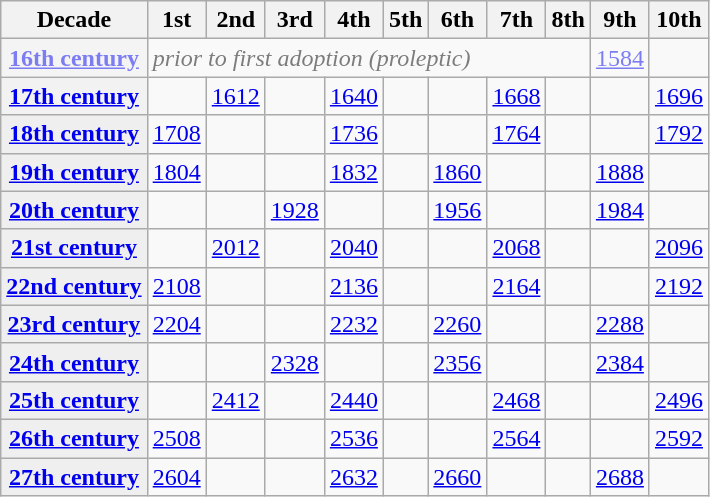<table class="wikitable">
<tr>
<th scope=row>Decade</th>
<th>1st</th>
<th>2nd</th>
<th>3rd</th>
<th>4th</th>
<th>5th</th>
<th>6th</th>
<th>7th</th>
<th>8th</th>
<th>9th</th>
<th>10th</th>
</tr>
<tr style="opacity: 0.5;">
<th style="background-color:#efefef;"><a href='#'>16th century</a></th>
<td colspan="8"><em>prior to first adoption (proleptic)</em></td>
<td><a href='#'>1584</a></td>
<td></td>
</tr>
<tr>
<th><a href='#'>17th century</a></th>
<td></td>
<td><a href='#'>1612</a></td>
<td></td>
<td><a href='#'>1640</a></td>
<td></td>
<td></td>
<td><a href='#'>1668</a></td>
<td></td>
<td></td>
<td><a href='#'>1696</a></td>
</tr>
<tr>
<th style="background-color:#efefef;"><a href='#'>18th century</a></th>
<td><a href='#'>1708</a></td>
<td></td>
<td></td>
<td><a href='#'>1736</a></td>
<td></td>
<td></td>
<td><a href='#'>1764</a></td>
<td></td>
<td></td>
<td><a href='#'>1792</a></td>
</tr>
<tr>
<th style="background-color:#efefef;"><a href='#'>19th century</a></th>
<td><a href='#'>1804</a></td>
<td></td>
<td></td>
<td><a href='#'>1832</a></td>
<td></td>
<td><a href='#'>1860</a></td>
<td></td>
<td></td>
<td><a href='#'>1888</a></td>
<td></td>
</tr>
<tr>
<th style="background-color:#efefef;"><a href='#'>20th century</a></th>
<td></td>
<td></td>
<td><a href='#'>1928</a></td>
<td></td>
<td></td>
<td><a href='#'>1956</a></td>
<td></td>
<td></td>
<td><a href='#'>1984</a></td>
<td></td>
</tr>
<tr>
<th style="background-color:#efefef;"><a href='#'>21st century</a></th>
<td></td>
<td><a href='#'>2012</a></td>
<td></td>
<td><a href='#'>2040</a></td>
<td></td>
<td></td>
<td><a href='#'>2068</a></td>
<td></td>
<td></td>
<td><a href='#'>2096</a></td>
</tr>
<tr>
<th style="background-color:#efefef;"><a href='#'>22nd century</a></th>
<td><a href='#'>2108</a></td>
<td></td>
<td></td>
<td><a href='#'>2136</a></td>
<td></td>
<td></td>
<td><a href='#'>2164</a></td>
<td></td>
<td></td>
<td><a href='#'>2192</a></td>
</tr>
<tr>
<th style="background-color:#efefef;"><a href='#'>23rd century</a></th>
<td><a href='#'>2204</a></td>
<td></td>
<td></td>
<td><a href='#'>2232</a></td>
<td></td>
<td><a href='#'>2260</a></td>
<td></td>
<td></td>
<td><a href='#'>2288</a></td>
<td></td>
</tr>
<tr>
<th style="background-color:#efefef;"><a href='#'>24th century</a></th>
<td></td>
<td></td>
<td><a href='#'>2328</a></td>
<td></td>
<td></td>
<td><a href='#'>2356</a></td>
<td></td>
<td></td>
<td><a href='#'>2384</a></td>
<td></td>
</tr>
<tr>
<th style="background-color:#efefef;"><a href='#'>25th century</a></th>
<td></td>
<td><a href='#'>2412</a></td>
<td></td>
<td><a href='#'>2440</a></td>
<td></td>
<td></td>
<td><a href='#'>2468</a></td>
<td></td>
<td></td>
<td><a href='#'>2496</a></td>
</tr>
<tr>
<th style="background-color:#efefef;"><a href='#'>26th century</a></th>
<td><a href='#'>2508</a></td>
<td></td>
<td></td>
<td><a href='#'>2536</a></td>
<td></td>
<td></td>
<td><a href='#'>2564</a></td>
<td></td>
<td></td>
<td><a href='#'>2592</a></td>
</tr>
<tr>
<th style="background-color:#efefef;"><a href='#'>27th century</a></th>
<td><a href='#'>2604</a></td>
<td></td>
<td></td>
<td><a href='#'>2632</a></td>
<td></td>
<td><a href='#'>2660</a></td>
<td></td>
<td></td>
<td><a href='#'>2688</a></td>
<td></td>
</tr>
</table>
